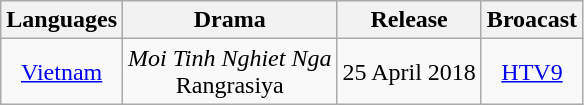<table class="wikitable" style="text-align:center;">
<tr>
<th>Languages</th>
<th>Drama</th>
<th>Release</th>
<th>Broacast</th>
</tr>
<tr>
<td><a href='#'>Vietnam</a></td>
<td><em>Moi Tinh Nghiet Nga</em><br>Rangrasiya</td>
<td>25 April 2018</td>
<td><a href='#'>HTV9</a></td>
</tr>
</table>
